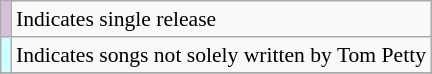<table class="wikitable" style="font-size:90%;">
<tr>
<th scope="row" style="background-color:#D8BFD8"></th>
<td>Indicates single release</td>
</tr>
<tr>
<th scope="row" style="background-color:#CCFFFF"> </th>
<td>Indicates songs not solely written by Tom Petty</td>
</tr>
<tr>
</tr>
</table>
